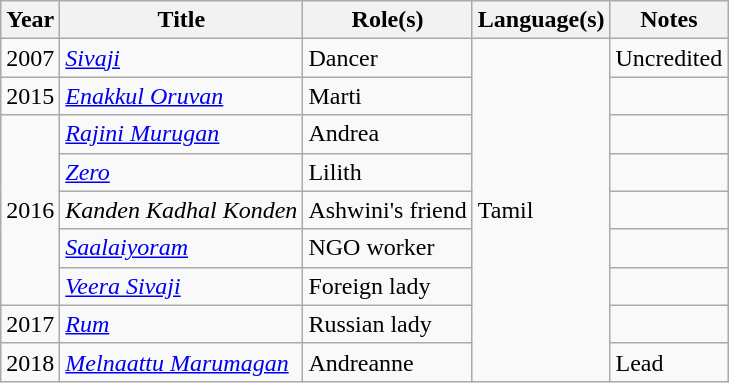<table class="wikitable sortable">
<tr>
<th scope="col">Year</th>
<th scope="col">Title</th>
<th scope="col">Role(s)</th>
<th scope="col">Language(s)</th>
<th scope="col" class="unsortable">Notes</th>
</tr>
<tr>
<td>2007</td>
<td><em><a href='#'>Sivaji</a></em></td>
<td>Dancer</td>
<td rowspan=9>Tamil</td>
<td>Uncredited</td>
</tr>
<tr>
<td>2015</td>
<td><em><a href='#'>Enakkul Oruvan</a></em></td>
<td>Marti</td>
</tr>
<tr>
<td rowspan=5>2016</td>
<td><em><a href='#'>Rajini Murugan</a></em></td>
<td>Andrea</td>
<td></td>
</tr>
<tr>
<td><em><a href='#'>Zero</a></em></td>
<td>Lilith</td>
<td></td>
</tr>
<tr>
<td><em>Kanden Kadhal Konden</em></td>
<td>Ashwini's friend</td>
<td></td>
</tr>
<tr>
<td><em><a href='#'>Saalaiyoram</a></em></td>
<td>NGO worker</td>
<td></td>
</tr>
<tr>
<td><em><a href='#'>Veera Sivaji</a></em></td>
<td>Foreign lady</td>
<td></td>
</tr>
<tr>
<td>2017</td>
<td><em><a href='#'>Rum</a></em></td>
<td>Russian lady</td>
<td></td>
</tr>
<tr>
<td rowspan=1>2018</td>
<td><em><a href='#'>Melnaattu Marumagan</a></em></td>
<td>Andreanne</td>
<td>Lead</td>
</tr>
</table>
